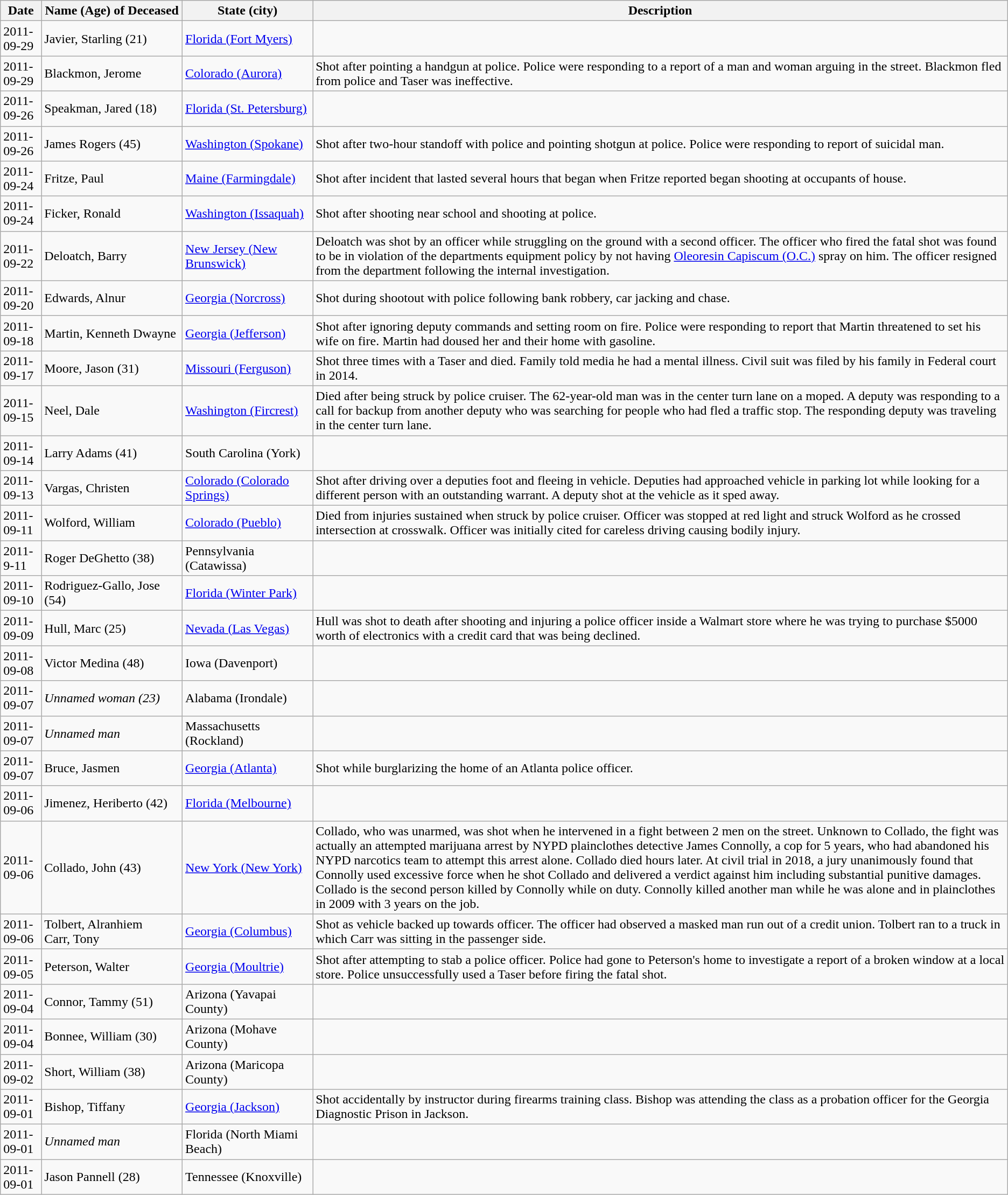<table class="wikitable sortable" id="killed">
<tr>
<th>Date</th>
<th nowrap>Name (Age) of Deceased</th>
<th>State (city)</th>
<th>Description</th>
</tr>
<tr>
<td>2011-09-29</td>
<td>Javier, Starling (21)</td>
<td><a href='#'>Florida (Fort Myers)</a></td>
<td></td>
</tr>
<tr>
<td>2011-09-29</td>
<td>Blackmon, Jerome</td>
<td><a href='#'>Colorado (Aurora)</a></td>
<td>Shot after pointing a handgun at police.  Police were responding to a report of a man and woman arguing in the street. Blackmon fled from police and Taser was ineffective.</td>
</tr>
<tr>
<td>2011-09-26</td>
<td>Speakman, Jared (18)</td>
<td><a href='#'>Florida (St. Petersburg)</a></td>
<td></td>
</tr>
<tr>
<td>2011-09-26</td>
<td>James Rogers (45)</td>
<td><a href='#'>Washington (Spokane)</a></td>
<td>Shot after two-hour standoff with police and pointing shotgun at police. Police were responding to report of suicidal man.</td>
</tr>
<tr>
<td>2011-09-24</td>
<td>Fritze, Paul</td>
<td><a href='#'>Maine (Farmingdale)</a></td>
<td>Shot after incident that lasted several hours that began when Fritze reported began shooting at occupants of house.</td>
</tr>
<tr>
<td>2011-09-24</td>
<td>Ficker, Ronald</td>
<td><a href='#'>Washington (Issaquah)</a></td>
<td>Shot after shooting near school and shooting at police.</td>
</tr>
<tr>
<td>2011-09-22</td>
<td>Deloatch, Barry</td>
<td><a href='#'>New Jersey (New Brunswick)</a></td>
<td>Deloatch was shot by an officer while struggling on the ground with a second officer. The officer who fired the fatal shot was found to be in violation of the departments equipment policy by not having <a href='#'>Oleoresin Capiscum (O.C.)</a> spray on him. The officer resigned from the department following the internal investigation.</td>
</tr>
<tr>
<td>2011-09-20</td>
<td>Edwards, Alnur</td>
<td><a href='#'>Georgia (Norcross)</a></td>
<td>Shot during shootout with police following bank robbery, car jacking and chase.</td>
</tr>
<tr>
<td>2011-09-18</td>
<td>Martin, Kenneth Dwayne</td>
<td><a href='#'>Georgia (Jefferson)</a></td>
<td>Shot after ignoring deputy commands and setting room on fire.  Police were responding to report that Martin threatened to set his wife on fire.  Martin had doused her and their home with gasoline.</td>
</tr>
<tr>
<td>2011-09-17</td>
<td>Moore, Jason (31)</td>
<td><a href='#'>Missouri (Ferguson)</a></td>
<td>Shot three times with a Taser and died. Family told media he had a mental illness. Civil suit was filed by his family in Federal court in 2014.</td>
</tr>
<tr>
<td>2011-09-15</td>
<td>Neel, Dale</td>
<td><a href='#'>Washington (Fircrest)</a></td>
<td>Died after being struck by police cruiser.  The 62-year-old man was in the center turn lane on a moped.  A deputy was responding to a call for backup from another deputy who was searching for  people who had fled a traffic stop.  The responding deputy was traveling in the center turn lane.</td>
</tr>
<tr>
<td>2011-09-14</td>
<td>Larry Adams (41)</td>
<td>South Carolina (York)</td>
<td></td>
</tr>
<tr>
<td>2011-09-13</td>
<td>Vargas, Christen</td>
<td><a href='#'>Colorado (Colorado Springs)</a></td>
<td>Shot after driving over a deputies foot and fleeing in vehicle.  Deputies had approached vehicle in parking lot while looking for a different person with an outstanding warrant.  A deputy shot at the vehicle as it sped away.</td>
</tr>
<tr>
<td>2011-09-11</td>
<td>Wolford, William</td>
<td><a href='#'>Colorado (Pueblo)</a></td>
<td>Died from injuries sustained when struck by police cruiser.  Officer was stopped at red light and struck Wolford as he crossed intersection at crosswalk.  Officer was initially cited for careless driving causing bodily injury.</td>
</tr>
<tr>
<td>2011-9-11</td>
<td>Roger DeGhetto (38)</td>
<td>Pennsylvania (Catawissa)</td>
<td></td>
</tr>
<tr>
<td>2011-09-10</td>
<td>Rodriguez-Gallo, Jose (54)</td>
<td><a href='#'>Florida (Winter Park)</a></td>
<td></td>
</tr>
<tr>
<td>2011-09-09</td>
<td>Hull, Marc (25)</td>
<td><a href='#'>Nevada (Las Vegas)</a></td>
<td>Hull was shot to death after shooting and injuring a police officer inside a Walmart store where he was trying to purchase $5000 worth of electronics with a credit card that was being declined.</td>
</tr>
<tr>
<td>2011-09-08</td>
<td>Victor Medina (48)</td>
<td>Iowa (Davenport)</td>
<td></td>
</tr>
<tr>
<td>2011-09-07</td>
<td><em>Unnamed woman (23)</em></td>
<td>Alabama (Irondale)</td>
<td></td>
</tr>
<tr>
<td>2011-09-07</td>
<td><em>Unnamed man</em></td>
<td>Massachusetts (Rockland)</td>
<td></td>
</tr>
<tr>
<td>2011-09-07</td>
<td>Bruce, Jasmen</td>
<td><a href='#'>Georgia (Atlanta)</a></td>
<td>Shot while burglarizing the home of an Atlanta police officer.</td>
</tr>
<tr>
<td>2011-09-06</td>
<td>Jimenez, Heriberto (42)</td>
<td><a href='#'>Florida (Melbourne)</a></td>
<td></td>
</tr>
<tr>
<td>2011-09-06</td>
<td>Collado, John (43)</td>
<td><a href='#'>New York (New York)</a></td>
<td>Collado, who was unarmed, was shot when he intervened in a fight between 2 men on the street. Unknown to Collado, the fight was actually an attempted marijuana arrest by NYPD plainclothes detective James Connolly, a cop for 5 years, who had abandoned his NYPD narcotics team to attempt this arrest alone. Collado died hours later. At civil trial in 2018, a jury unanimously found that Connolly used excessive force when he shot Collado and delivered a verdict against him including substantial punitive damages.  Collado is the second person killed by Connolly while on duty. Connolly killed another man while he was alone and in plainclothes in 2009 with 3 years on the job.</td>
</tr>
<tr>
<td>2011-09-06</td>
<td>Tolbert, Alranhiem <br>Carr, Tony</td>
<td><a href='#'>Georgia (Columbus)</a></td>
<td>Shot as vehicle backed up towards officer.  The officer had observed a masked man run out of a credit union.  Tolbert ran to a truck in which Carr was sitting in the passenger side.</td>
</tr>
<tr>
<td>2011-09-05</td>
<td>Peterson, Walter</td>
<td><a href='#'>Georgia (Moultrie)</a></td>
<td>Shot after attempting to stab a police officer.  Police had gone to Peterson's home to investigate a report of a broken window at a  local store.  Police unsuccessfully used a Taser before firing the fatal shot.</td>
</tr>
<tr>
<td>2011-09-04</td>
<td>Connor, Tammy (51)</td>
<td>Arizona (Yavapai County)</td>
<td></td>
</tr>
<tr>
<td>2011-09-04</td>
<td>Bonnee, William (30)</td>
<td>Arizona (Mohave County)</td>
<td></td>
</tr>
<tr>
<td>2011-09-02</td>
<td>Short, William (38)</td>
<td>Arizona (Maricopa County)</td>
<td></td>
</tr>
<tr>
<td>2011-09-01</td>
<td>Bishop, Tiffany</td>
<td><a href='#'>Georgia (Jackson)</a></td>
<td>Shot accidentally by instructor during firearms training class.  Bishop was attending the class as a probation officer for the Georgia Diagnostic Prison in Jackson.</td>
</tr>
<tr>
<td>2011-09-01</td>
<td><em>Unnamed man</em></td>
<td>Florida (North Miami Beach)</td>
<td></td>
</tr>
<tr>
<td>2011-09-01</td>
<td>Jason Pannell (28)</td>
<td>Tennessee (Knoxville)</td>
<td></td>
</tr>
</table>
